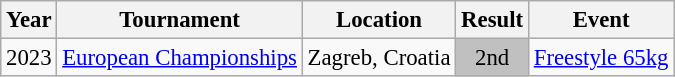<table class="wikitable" style="font-size:95%;">
<tr>
<th>Year</th>
<th>Tournament</th>
<th>Location</th>
<th>Result</th>
<th>Event</th>
</tr>
<tr>
<td>2023</td>
<td><a href='#'>European Championships</a></td>
<td>Zagreb, Croatia</td>
<td align="center" bgcolor="silver">2nd</td>
<td><a href='#'>Freestyle 65kg</a></td>
</tr>
</table>
